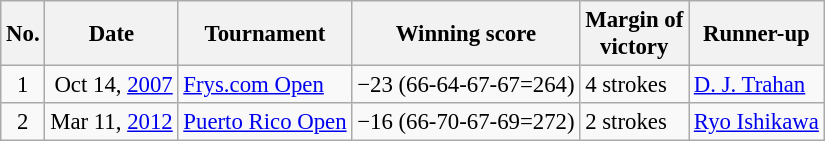<table class="wikitable" style="font-size:95%;">
<tr>
<th>No.</th>
<th>Date</th>
<th>Tournament</th>
<th>Winning score</th>
<th>Margin of<br>victory</th>
<th>Runner-up</th>
</tr>
<tr>
<td align=center>1</td>
<td align=right>Oct 14, <a href='#'>2007</a></td>
<td><a href='#'>Frys.com Open</a></td>
<td>−23 (66-64-67-67=264)</td>
<td>4 strokes</td>
<td> <a href='#'>D. J. Trahan</a></td>
</tr>
<tr>
<td align=center>2</td>
<td align=right>Mar 11, <a href='#'>2012</a></td>
<td><a href='#'>Puerto Rico Open</a></td>
<td>−16 (66-70-67-69=272)</td>
<td>2 strokes</td>
<td> <a href='#'>Ryo Ishikawa</a></td>
</tr>
</table>
